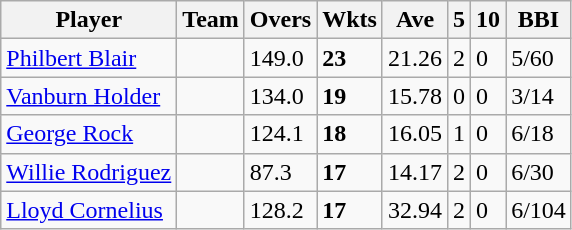<table class="wikitable">
<tr>
<th>Player</th>
<th>Team</th>
<th>Overs</th>
<th>Wkts</th>
<th>Ave</th>
<th>5</th>
<th>10</th>
<th>BBI</th>
</tr>
<tr>
<td><a href='#'>Philbert Blair</a></td>
<td></td>
<td>149.0</td>
<td><strong>23</strong></td>
<td>21.26</td>
<td>2</td>
<td>0</td>
<td>5/60</td>
</tr>
<tr>
<td><a href='#'>Vanburn Holder</a></td>
<td></td>
<td>134.0</td>
<td><strong>19</strong></td>
<td>15.78</td>
<td>0</td>
<td>0</td>
<td>3/14</td>
</tr>
<tr>
<td><a href='#'>George Rock</a></td>
<td></td>
<td>124.1</td>
<td><strong>18</strong></td>
<td>16.05</td>
<td>1</td>
<td>0</td>
<td>6/18</td>
</tr>
<tr>
<td><a href='#'>Willie Rodriguez</a></td>
<td></td>
<td>87.3</td>
<td><strong>17</strong></td>
<td>14.17</td>
<td>2</td>
<td>0</td>
<td>6/30</td>
</tr>
<tr>
<td><a href='#'>Lloyd Cornelius</a></td>
<td></td>
<td>128.2</td>
<td><strong>17</strong></td>
<td>32.94</td>
<td>2</td>
<td>0</td>
<td>6/104</td>
</tr>
</table>
